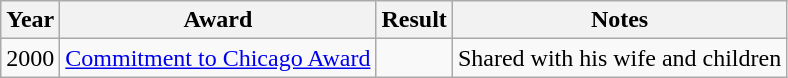<table class="wikitable">
<tr>
<th>Year</th>
<th>Award</th>
<th>Result</th>
<th>Notes</th>
</tr>
<tr>
<td>2000</td>
<td><a href='#'>Commitment to Chicago Award</a></td>
<td></td>
<td>Shared with his wife and children</td>
</tr>
</table>
